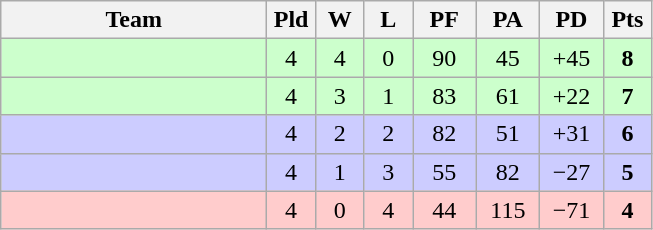<table class=wikitable style="text-align:center">
<tr>
<th width=170>Team</th>
<th width=25>Pld</th>
<th width=25>W</th>
<th width=25>L</th>
<th width=35>PF</th>
<th width=35>PA</th>
<th width=35>PD</th>
<th width=25>Pts</th>
</tr>
<tr bgcolor=ccffcc>
<td style="text-align:left"></td>
<td>4</td>
<td>4</td>
<td>0</td>
<td>90</td>
<td>45</td>
<td>+45</td>
<td><strong>8</strong></td>
</tr>
<tr bgcolor=ccffcc>
<td style="text-align:left"></td>
<td>4</td>
<td>3</td>
<td>1</td>
<td>83</td>
<td>61</td>
<td>+22</td>
<td><strong>7</strong></td>
</tr>
<tr bgcolor=ccccff>
<td style="text-align:left"></td>
<td>4</td>
<td>2</td>
<td>2</td>
<td>82</td>
<td>51</td>
<td>+31</td>
<td><strong>6</strong></td>
</tr>
<tr bgcolor=ccccff>
<td style="text-align:left"></td>
<td>4</td>
<td>1</td>
<td>3</td>
<td>55</td>
<td>82</td>
<td>−27</td>
<td><strong>5</strong></td>
</tr>
<tr bgcolor=ffcccc>
<td style="text-align:left"></td>
<td>4</td>
<td>0</td>
<td>4</td>
<td>44</td>
<td>115</td>
<td>−71</td>
<td><strong>4</strong></td>
</tr>
</table>
